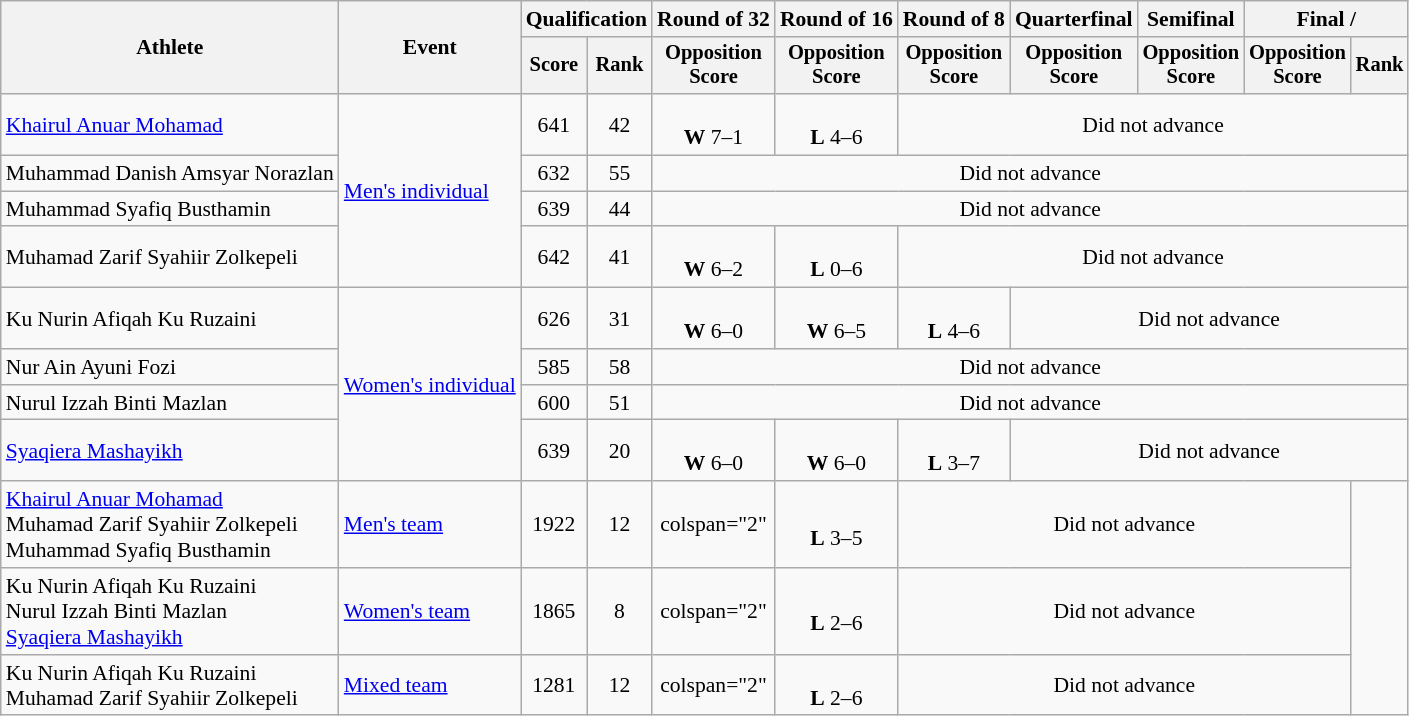<table class="wikitable" style="font-size:90%;text-align:center">
<tr>
<th rowspan="2">Athlete</th>
<th rowspan="2">Event</th>
<th colspan="2">Qualification</th>
<th>Round of 32</th>
<th>Round of 16</th>
<th>Round of 8</th>
<th>Quarterfinal</th>
<th>Semifinal</th>
<th colspan="2">Final / </th>
</tr>
<tr style="font-size:95%">
<th>Score</th>
<th>Rank</th>
<th>Opposition<br>Score</th>
<th>Opposition<br>Score</th>
<th>Opposition<br>Score</th>
<th>Opposition<br>Score</th>
<th>Opposition<br>Score</th>
<th>Opposition<br>Score</th>
<th>Rank</th>
</tr>
<tr>
<td align="left"><a href='#'>Khairul Anuar Mohamad</a></td>
<td align="left" rowspan="4"><a href='#'>Men's individual</a></td>
<td>641</td>
<td>42 <strong></strong></td>
<td><br><strong>W</strong> 7–1</td>
<td><br><strong>L</strong> 4–6</td>
<td colspan="5">Did not advance</td>
</tr>
<tr>
<td align="left">Muhammad Danish Amsyar Norazlan</td>
<td>632</td>
<td>55</td>
<td colspan="7">Did not advance</td>
</tr>
<tr>
<td align="left">Muhammad Syafiq Busthamin</td>
<td>639</td>
<td>44</td>
<td colspan="7">Did not advance</td>
</tr>
<tr>
<td align="left">Muhamad Zarif Syahiir Zolkepeli</td>
<td>642</td>
<td>41 <strong></strong></td>
<td><br><strong>W</strong> 6–2</td>
<td><br><strong>L</strong> 0–6</td>
<td colspan="5">Did not advance</td>
</tr>
<tr>
<td align="left">Ku Nurin Afiqah Ku Ruzaini</td>
<td align="left" rowspan="4"><a href='#'>Women's individual</a></td>
<td>626</td>
<td>31 <strong></strong></td>
<td><br><strong>W</strong> 6–0</td>
<td><br><strong>W</strong> 6–5</td>
<td><br><strong>L</strong> 4–6</td>
<td colspan="4">Did not advance</td>
</tr>
<tr>
<td align="left">Nur Ain Ayuni Fozi</td>
<td>585</td>
<td>58</td>
<td colspan="7">Did not advance</td>
</tr>
<tr>
<td align="left">Nurul Izzah Binti Mazlan</td>
<td>600</td>
<td>51</td>
<td colspan="7">Did not advance</td>
</tr>
<tr>
<td align="left"><a href='#'>Syaqiera Mashayikh</a></td>
<td>639</td>
<td>20 <strong></strong></td>
<td><br><strong>W</strong> 6–0</td>
<td><br><strong>W</strong> 6–0</td>
<td><br><strong>L</strong> 3–7</td>
<td colspan="4">Did not advance</td>
</tr>
<tr>
<td align="left"><a href='#'>Khairul Anuar Mohamad</a><br>Muhamad Zarif Syahiir Zolkepeli<br>Muhammad Syafiq Busthamin</td>
<td align="left"><a href='#'>Men's team</a></td>
<td>1922</td>
<td>12 <strong></strong></td>
<td>colspan="2" </td>
<td><br><strong>L</strong> 3–5</td>
<td colspan="4">Did not advance</td>
</tr>
<tr>
<td align="left">Ku Nurin Afiqah Ku Ruzaini<br>Nurul Izzah Binti Mazlan<br><a href='#'>Syaqiera Mashayikh</a></td>
<td align="left"><a href='#'>Women's team</a></td>
<td>1865</td>
<td>8 <strong></strong></td>
<td>colspan="2" </td>
<td><br><strong>L</strong> 2–6</td>
<td colspan="4">Did not advance</td>
</tr>
<tr>
<td align="left">Ku Nurin Afiqah Ku Ruzaini<br>Muhamad Zarif Syahiir Zolkepeli</td>
<td align="left"><a href='#'>Mixed team</a></td>
<td>1281</td>
<td>12 <strong></strong></td>
<td>colspan="2" </td>
<td><br><strong>L</strong> 2–6</td>
<td colspan="4">Did not advance</td>
</tr>
</table>
